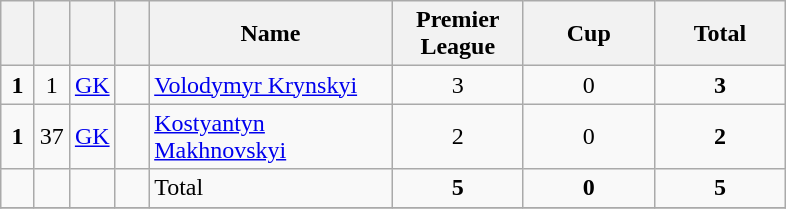<table class="wikitable" style="text-align:center">
<tr>
<th width=15></th>
<th width=15></th>
<th width=15></th>
<th width=15></th>
<th width=155>Name</th>
<th width=80><strong>Premier League</strong></th>
<th width=80><strong>Cup</strong></th>
<th width=80>Total</th>
</tr>
<tr>
<td><strong>1</strong></td>
<td>1</td>
<td><a href='#'>GK</a></td>
<td></td>
<td align=left><a href='#'>Volodymyr Krynskyi</a></td>
<td>3</td>
<td>0</td>
<td><strong>3</strong></td>
</tr>
<tr>
<td><strong>1</strong></td>
<td>37</td>
<td><a href='#'>GK</a></td>
<td></td>
<td align=left><a href='#'>Kostyantyn Makhnovskyi</a></td>
<td>2</td>
<td>0</td>
<td><strong>2</strong></td>
</tr>
<tr>
<td></td>
<td></td>
<td></td>
<td></td>
<td align=left>Total</td>
<td><strong>5</strong></td>
<td><strong>0</strong></td>
<td><strong>5</strong></td>
</tr>
<tr>
</tr>
</table>
